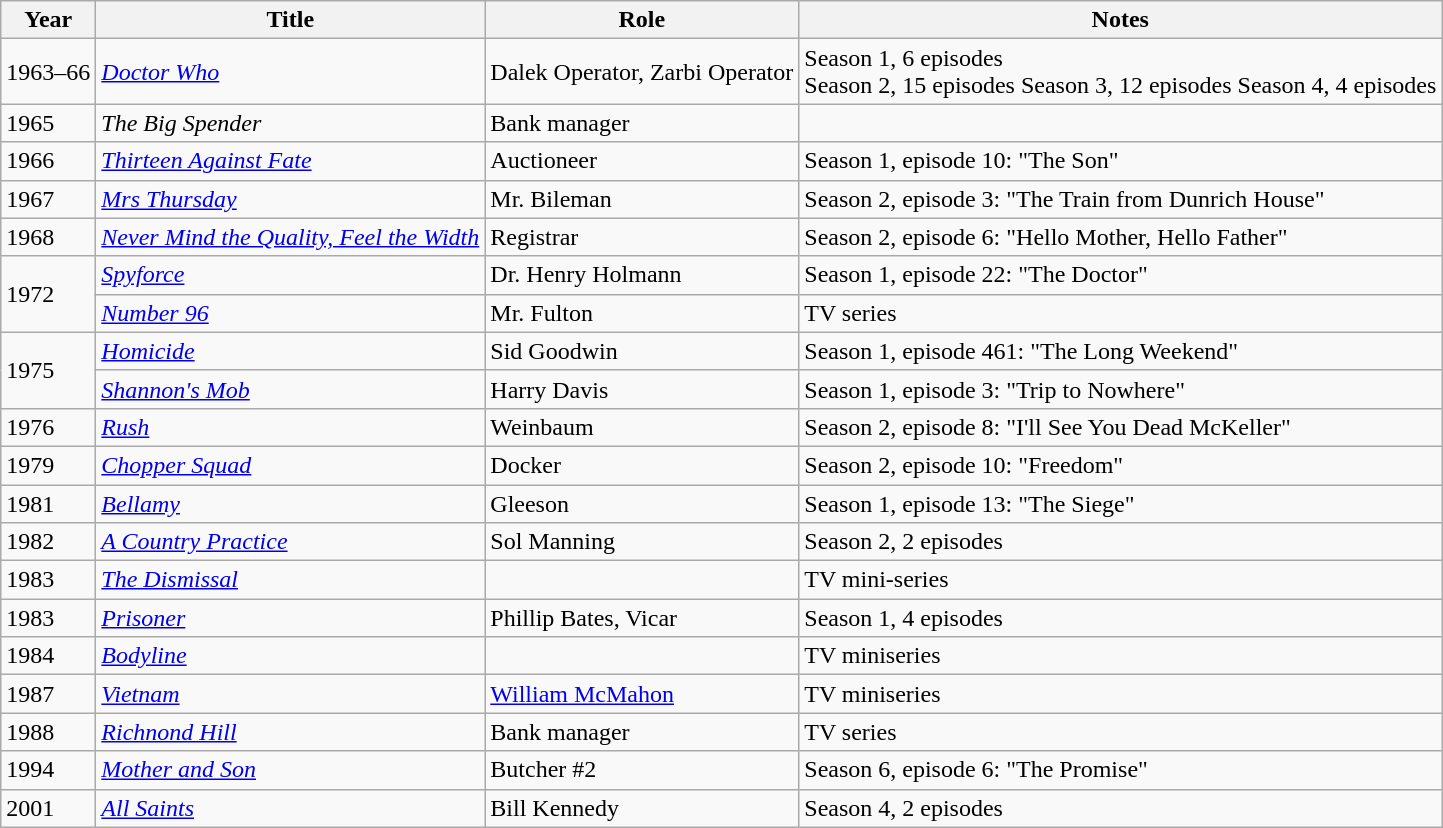<table class="wikitable sortable jquery-tablesorter">
<tr>
<th>Year</th>
<th>Title</th>
<th>Role</th>
<th>Notes</th>
</tr>
<tr>
<td>1963–66</td>
<td><em><a href='#'>Doctor Who</a></em></td>
<td>Dalek Operator, Zarbi Operator</td>
<td>Season 1, 6 episodes<br>Season 2, 15 episodes
Season 3, 12 episodes
Season 4, 4 episodes</td>
</tr>
<tr>
<td>1965</td>
<td><em>The Big Spender</em></td>
<td>Bank manager</td>
<td></td>
</tr>
<tr>
<td>1966</td>
<td><em><a href='#'>Thirteen Against Fate</a></em></td>
<td>Auctioneer</td>
<td>Season 1, episode 10: "The Son"</td>
</tr>
<tr>
<td>1967</td>
<td><em><a href='#'>Mrs Thursday</a></em></td>
<td>Mr. Bileman</td>
<td>Season 2, episode 3: "The Train from Dunrich House"</td>
</tr>
<tr>
<td>1968</td>
<td><em><a href='#'>Never Mind the Quality, Feel the Width</a></em></td>
<td>Registrar</td>
<td>Season 2, episode 6: "Hello Mother, Hello Father"</td>
</tr>
<tr>
<td rowspan="2">1972</td>
<td><em><a href='#'>Spyforce</a></em></td>
<td>Dr. Henry Holmann</td>
<td>Season 1, episode 22: "The Doctor"</td>
</tr>
<tr>
<td><em><a href='#'>Number 96</a></em></td>
<td>Mr. Fulton</td>
<td>TV series</td>
</tr>
<tr>
<td rowspan="2">1975</td>
<td><em><a href='#'>Homicide</a></em></td>
<td>Sid Goodwin</td>
<td>Season 1, episode 461: "The Long Weekend"</td>
</tr>
<tr>
<td><em><a href='#'>Shannon's Mob</a></em></td>
<td>Harry Davis</td>
<td>Season 1, episode 3: "Trip to Nowhere"</td>
</tr>
<tr>
<td>1976</td>
<td><em><a href='#'>Rush</a></em></td>
<td>Weinbaum</td>
<td>Season 2, episode 8: "I'll See You Dead McKeller"</td>
</tr>
<tr>
<td>1979</td>
<td><em><a href='#'>Chopper Squad</a></em></td>
<td>Docker</td>
<td>Season 2, episode 10: "Freedom"</td>
</tr>
<tr>
<td>1981</td>
<td><em><a href='#'>Bellamy</a></em></td>
<td>Gleeson</td>
<td>Season 1, episode 13: "The Siege"</td>
</tr>
<tr>
<td>1982</td>
<td><em><a href='#'>A Country Practice</a></em></td>
<td>Sol Manning</td>
<td>Season 2, 2 episodes</td>
</tr>
<tr>
<td>1983</td>
<td><em><a href='#'>The Dismissal</a></em></td>
<td></td>
<td>TV mini-series</td>
</tr>
<tr>
<td>1983</td>
<td><em><a href='#'>Prisoner</a></em></td>
<td>Phillip Bates, Vicar</td>
<td>Season 1, 4 episodes</td>
</tr>
<tr>
<td>1984</td>
<td><em><a href='#'>Bodyline</a></em></td>
<td></td>
<td>TV miniseries</td>
</tr>
<tr>
<td>1987</td>
<td><em><a href='#'>Vietnam</a></em></td>
<td><a href='#'>William McMahon</a></td>
<td>TV miniseries</td>
</tr>
<tr>
<td>1988</td>
<td><em><a href='#'>Richnond Hill</a></em></td>
<td>Bank manager</td>
<td>TV series</td>
</tr>
<tr>
<td>1994</td>
<td><em><a href='#'>Mother and Son</a></em></td>
<td>Butcher #2</td>
<td>Season 6, episode 6: "The Promise"</td>
</tr>
<tr>
<td>2001</td>
<td><em><a href='#'>All Saints</a></em></td>
<td>Bill Kennedy</td>
<td>Season 4, 2 episodes</td>
</tr>
</table>
